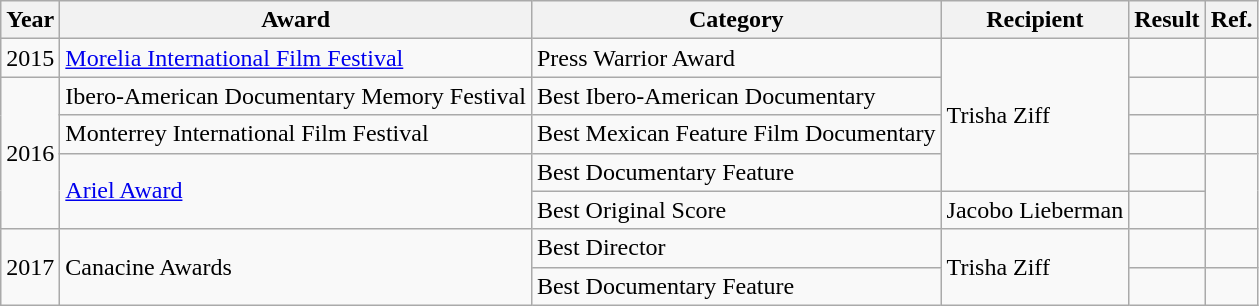<table class="wikitable">
<tr>
<th>Year</th>
<th>Award</th>
<th>Category</th>
<th>Recipient</th>
<th>Result</th>
<th>Ref.</th>
</tr>
<tr>
<td>2015</td>
<td><a href='#'>Morelia International Film Festival</a></td>
<td>Press Warrior Award</td>
<td rowspan="4">Trisha Ziff</td>
<td></td>
<td></td>
</tr>
<tr>
<td rowspan="4">2016</td>
<td>Ibero-American Documentary Memory Festival</td>
<td>Best Ibero-American Documentary</td>
<td></td>
<td></td>
</tr>
<tr>
<td>Monterrey International Film Festival</td>
<td>Best Mexican Feature Film Documentary</td>
<td></td>
<td></td>
</tr>
<tr>
<td rowspan="2"><a href='#'>Ariel Award</a></td>
<td>Best Documentary Feature</td>
<td></td>
<td rowspan="2"></td>
</tr>
<tr>
<td>Best Original Score</td>
<td>Jacobo Lieberman</td>
<td></td>
</tr>
<tr>
<td rowspan="2">2017</td>
<td rowspan="2">Canacine Awards</td>
<td>Best Director</td>
<td rowspan="2">Trisha Ziff</td>
<td></td>
<td></td>
</tr>
<tr>
<td>Best Documentary Feature</td>
<td></td>
<td></td>
</tr>
</table>
